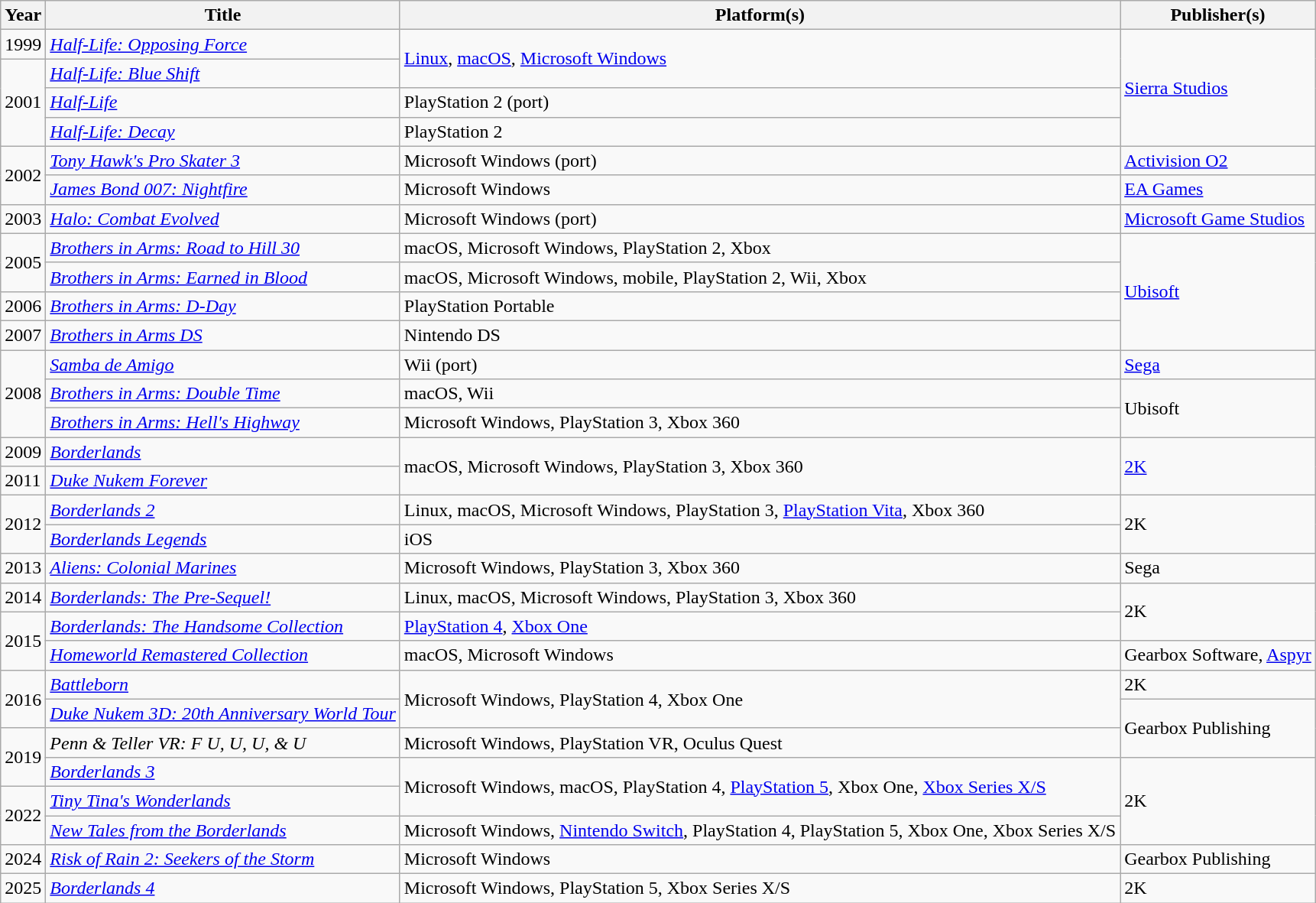<table class="wikitable sortable">
<tr>
<th>Year</th>
<th>Title</th>
<th>Platform(s)</th>
<th>Publisher(s)</th>
</tr>
<tr>
<td>1999</td>
<td><em><a href='#'>Half-Life: Opposing Force</a></em></td>
<td rowspan="2"><a href='#'>Linux</a>, <a href='#'>macOS</a>, <a href='#'>Microsoft Windows</a></td>
<td rowspan="4"><a href='#'>Sierra Studios</a></td>
</tr>
<tr>
<td rowspan="3">2001</td>
<td><em><a href='#'>Half-Life: Blue Shift</a></em></td>
</tr>
<tr>
<td><em><a href='#'>Half-Life</a></em></td>
<td>PlayStation 2 (port)</td>
</tr>
<tr>
<td><em><a href='#'>Half-Life: Decay</a></em></td>
<td>PlayStation 2</td>
</tr>
<tr>
<td rowspan="2">2002</td>
<td><em><a href='#'>Tony Hawk's Pro Skater 3</a></em></td>
<td>Microsoft Windows (port)</td>
<td><a href='#'>Activision O2</a></td>
</tr>
<tr>
<td><em><a href='#'>James Bond 007: Nightfire</a></em></td>
<td>Microsoft Windows</td>
<td><a href='#'>EA Games</a></td>
</tr>
<tr>
<td>2003</td>
<td><em><a href='#'>Halo: Combat Evolved</a></em></td>
<td>Microsoft Windows (port)</td>
<td><a href='#'>Microsoft Game Studios</a></td>
</tr>
<tr>
<td rowspan="2">2005</td>
<td><em><a href='#'>Brothers in Arms: Road to Hill 30</a></em></td>
<td>macOS, Microsoft Windows, PlayStation 2, Xbox</td>
<td rowspan="4"><a href='#'>Ubisoft</a></td>
</tr>
<tr>
<td><em><a href='#'>Brothers in Arms: Earned in Blood</a></em></td>
<td>macOS, Microsoft Windows, mobile, PlayStation 2, Wii, Xbox</td>
</tr>
<tr>
<td>2006</td>
<td><em><a href='#'>Brothers in Arms: D-Day</a></em></td>
<td>PlayStation Portable</td>
</tr>
<tr>
<td>2007</td>
<td><em><a href='#'>Brothers in Arms DS</a></em></td>
<td>Nintendo DS</td>
</tr>
<tr>
<td rowspan="3">2008</td>
<td><em><a href='#'>Samba de Amigo</a></em></td>
<td>Wii (port)</td>
<td><a href='#'>Sega</a></td>
</tr>
<tr>
<td><em><a href='#'>Brothers in Arms: Double Time</a></em></td>
<td>macOS, Wii</td>
<td rowspan="2">Ubisoft</td>
</tr>
<tr>
<td><em><a href='#'>Brothers in Arms: Hell's Highway</a></em></td>
<td>Microsoft Windows, PlayStation 3, Xbox 360</td>
</tr>
<tr>
<td>2009</td>
<td><em><a href='#'>Borderlands</a></em></td>
<td rowspan="2">macOS, Microsoft Windows, PlayStation 3, Xbox 360</td>
<td rowspan="2"><a href='#'>2K</a></td>
</tr>
<tr>
<td>2011</td>
<td><em><a href='#'>Duke Nukem Forever</a></em></td>
</tr>
<tr>
<td rowspan="2">2012</td>
<td><em><a href='#'>Borderlands 2</a></em></td>
<td>Linux, macOS, Microsoft Windows, PlayStation 3, <a href='#'>PlayStation Vita</a>, Xbox 360</td>
<td rowspan="2">2K</td>
</tr>
<tr>
<td><em><a href='#'>Borderlands Legends</a></em></td>
<td>iOS</td>
</tr>
<tr>
<td>2013</td>
<td><em><a href='#'>Aliens: Colonial Marines</a></em></td>
<td>Microsoft Windows, PlayStation 3, Xbox 360</td>
<td>Sega</td>
</tr>
<tr>
<td>2014</td>
<td><em><a href='#'>Borderlands: The Pre-Sequel!</a></em></td>
<td>Linux, macOS, Microsoft Windows, PlayStation 3, Xbox 360</td>
<td rowspan="2">2K</td>
</tr>
<tr>
<td rowspan="2">2015</td>
<td><em><a href='#'>Borderlands: The Handsome Collection</a></em></td>
<td><a href='#'>PlayStation 4</a>, <a href='#'>Xbox One</a></td>
</tr>
<tr>
<td><em><a href='#'>Homeworld Remastered Collection</a></em></td>
<td>macOS, Microsoft Windows</td>
<td>Gearbox Software, <a href='#'>Aspyr</a></td>
</tr>
<tr>
<td rowspan="2">2016</td>
<td><em><a href='#'>Battleborn</a></em></td>
<td rowspan="2">Microsoft Windows, PlayStation 4, Xbox One</td>
<td>2K</td>
</tr>
<tr>
<td><em><a href='#'>Duke Nukem 3D: 20th Anniversary World Tour</a></em></td>
<td rowspan="2">Gearbox Publishing</td>
</tr>
<tr>
<td rowspan="2">2019</td>
<td><em>Penn & Teller VR: F U, U, U, & U</em></td>
<td>Microsoft Windows, PlayStation VR, Oculus Quest</td>
</tr>
<tr>
<td><em><a href='#'>Borderlands 3</a></em></td>
<td rowspan="2">Microsoft Windows, macOS, PlayStation 4, <a href='#'>PlayStation 5</a>, Xbox One, <a href='#'>Xbox Series X/S</a></td>
<td rowspan="3">2K</td>
</tr>
<tr>
<td rowspan="2">2022</td>
<td><em><a href='#'>Tiny Tina's Wonderlands</a></em></td>
</tr>
<tr>
<td><em><a href='#'>New Tales from the Borderlands</a></em></td>
<td>Microsoft Windows, <a href='#'>Nintendo Switch</a>, PlayStation 4, PlayStation 5, Xbox One, Xbox Series X/S</td>
</tr>
<tr>
<td>2024</td>
<td><em><a href='#'>Risk of Rain 2: Seekers of the Storm</a></em></td>
<td>Microsoft Windows</td>
<td>Gearbox Publishing</td>
</tr>
<tr>
<td>2025</td>
<td><em><a href='#'>Borderlands 4</a></em></td>
<td>Microsoft Windows, PlayStation 5, Xbox Series X/S</td>
<td>2K</td>
</tr>
</table>
